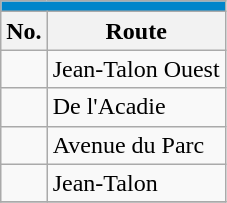<table align=center class="wikitable">
<tr>
<th style="background: #0085CA; font-size:100%; color:#FFFFFF;"colspan="4"><a href='#'></a></th>
</tr>
<tr>
<th>No.</th>
<th>Route</th>
</tr>
<tr>
<td></td>
<td>Jean-Talon Ouest</td>
</tr>
<tr>
<td></td>
<td>De l'Acadie</td>
</tr>
<tr>
<td {{Avoid wrap> </td>
<td>Avenue du Parc</td>
</tr>
<tr>
<td {{Avoid wrap> </td>
<td>Jean-Talon</td>
</tr>
<tr>
</tr>
</table>
